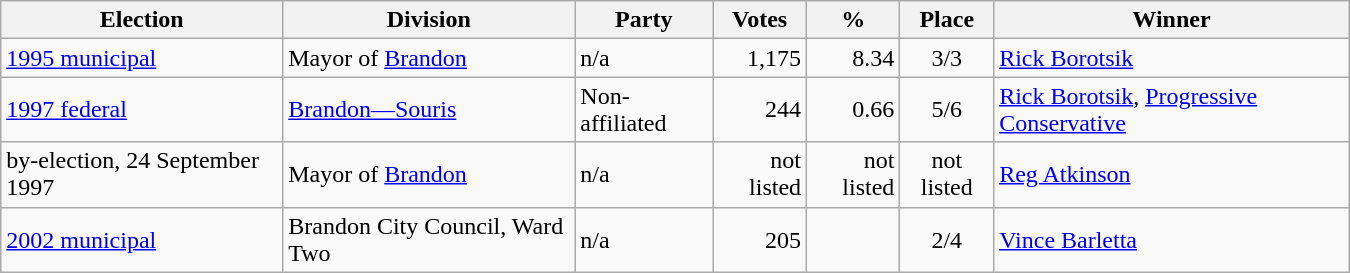<table class="wikitable" width="900">
<tr>
<th align="left">Election</th>
<th align="left">Division</th>
<th align="left">Party</th>
<th align="right">Votes</th>
<th align="right">%</th>
<th align="center">Place</th>
<th align="center">Winner</th>
</tr>
<tr>
<td align="left"><a href='#'>1995 municipal</a></td>
<td align="left">Mayor of <a href='#'>Brandon</a></td>
<td align="left">n/a</td>
<td align="right">1,175</td>
<td align="right">8.34</td>
<td align="center">3/3</td>
<td align="left"><a href='#'>Rick Borotsik</a></td>
</tr>
<tr>
<td align="left"><a href='#'>1997 federal</a></td>
<td align="left"><a href='#'>Brandon—Souris</a></td>
<td align="left">Non-affiliated</td>
<td align="right">244</td>
<td align="right">0.66</td>
<td align="center">5/6</td>
<td align="left"><a href='#'>Rick Borotsik</a>, <a href='#'>Progressive Conservative</a></td>
</tr>
<tr>
<td align="left">by-election, 24 September 1997</td>
<td align="left">Mayor of <a href='#'>Brandon</a></td>
<td align="left">n/a</td>
<td align="right">not listed</td>
<td align="right">not listed</td>
<td align="center">not listed</td>
<td align="left"><a href='#'>Reg Atkinson</a></td>
</tr>
<tr>
<td align="left"><a href='#'>2002 municipal</a></td>
<td align="left">Brandon City Council, Ward Two</td>
<td align="left">n/a</td>
<td align="right">205</td>
<td align="right"></td>
<td align="center">2/4</td>
<td align="left"><a href='#'>Vince Barletta</a></td>
</tr>
</table>
